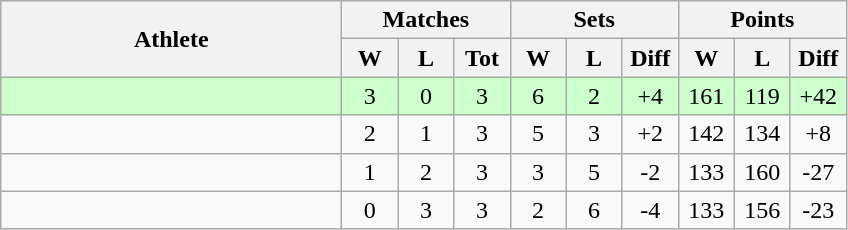<table class=wikitable style="text-align:center">
<tr>
<th rowspan=2 width=220>Athlete</th>
<th colspan=3 width=90>Matches</th>
<th colspan=3 width=90>Sets</th>
<th colspan=3 width=90>Points</th>
</tr>
<tr>
<th width=30>W</th>
<th width=30>L</th>
<th width=30>Tot</th>
<th width=30>W</th>
<th width=30>L</th>
<th width=30>Diff</th>
<th width=30>W</th>
<th width=30>L</th>
<th width=30>Diff</th>
</tr>
<tr bgcolor=ccffcc>
<td style="text-align:left"></td>
<td>3</td>
<td>0</td>
<td>3</td>
<td>6</td>
<td>2</td>
<td>+4</td>
<td>161</td>
<td>119</td>
<td>+42</td>
</tr>
<tr>
<td style="text-align:left"></td>
<td>2</td>
<td>1</td>
<td>3</td>
<td>5</td>
<td>3</td>
<td>+2</td>
<td>142</td>
<td>134</td>
<td>+8</td>
</tr>
<tr>
<td style="text-align:left"></td>
<td>1</td>
<td>2</td>
<td>3</td>
<td>3</td>
<td>5</td>
<td>-2</td>
<td>133</td>
<td>160</td>
<td>-27</td>
</tr>
<tr>
<td style="text-align:left"></td>
<td>0</td>
<td>3</td>
<td>3</td>
<td>2</td>
<td>6</td>
<td>-4</td>
<td>133</td>
<td>156</td>
<td>-23</td>
</tr>
</table>
